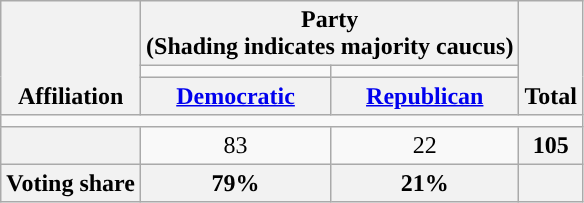<table class=wikitable style="text-align:center">
<tr style="vertical-align:bottom;">
<th rowspan=3>Affiliation</th>
<th colspan=2>Party <div>(Shading indicates majority caucus)</div></th>
<th rowspan=3>Total</th>
</tr>
<tr style="height:5px">
<td style="background-color:"></td>
<td style="background-color:"></td>
</tr>
<tr>
<th><a href='#'>Democratic</a></th>
<th><a href='#'>Republican</a></th>
</tr>
<tr>
<td colspan=5></td>
</tr>
<tr>
<th nowrap style="font-size:80%"></th>
<td>83</td>
<td>22</td>
<th>105</th>
</tr>
<tr>
<th>Voting share</th>
<th>79%</th>
<th>21%</th>
<th colspan=2></th>
</tr>
</table>
